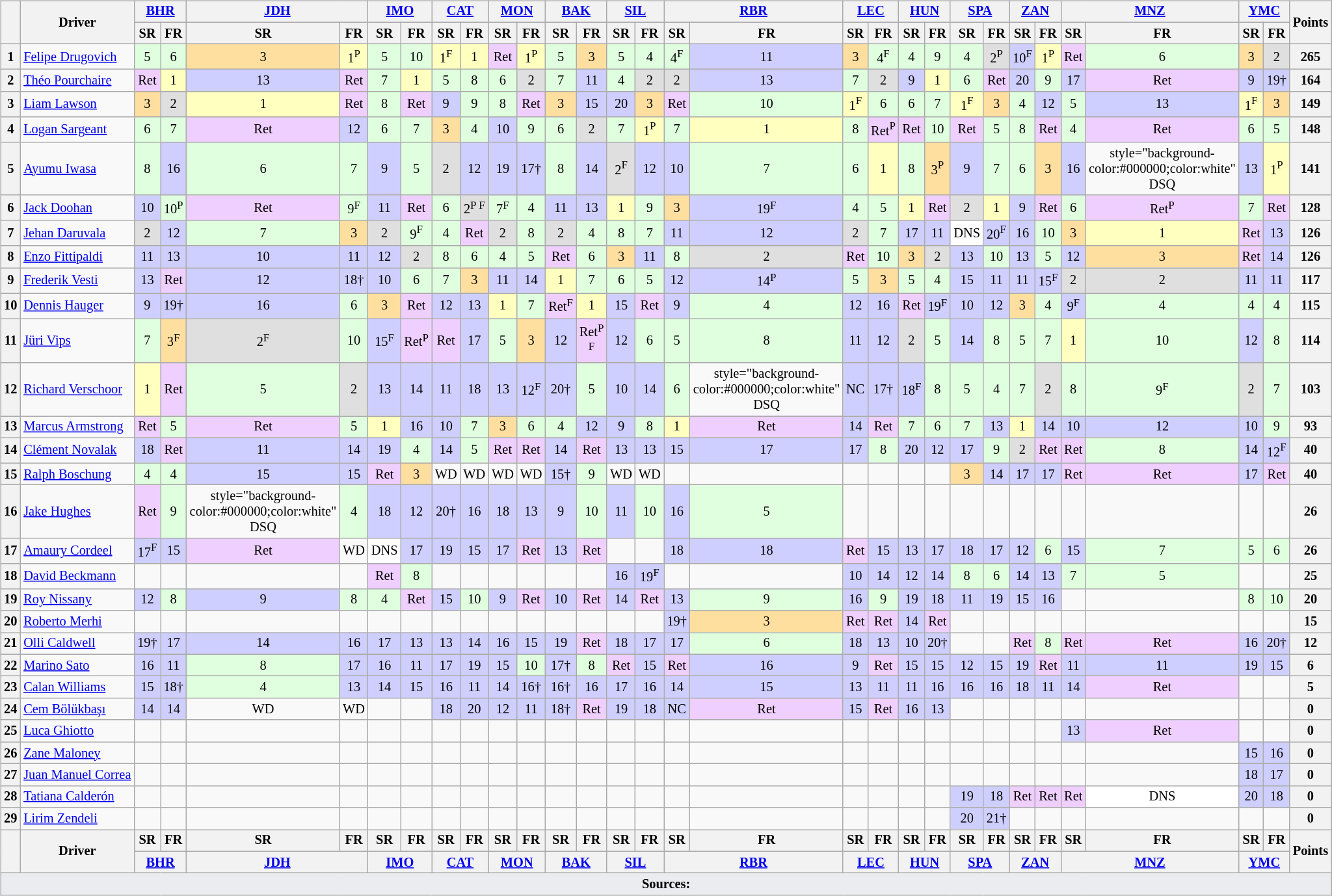<table>
<tr>
<td style="vertical-align:top; text-align:center"><br><table class="wikitable" style="font-size: 85%;">
<tr>
<th rowspan="2" style="vertical-align:middle"></th>
<th rowspan="2" style="vertical-align:middle;background">Driver</th>
<th colspan="2"><a href='#'>BHR</a><br></th>
<th colspan="2"><a href='#'>JDH</a><br></th>
<th colspan="2"><a href='#'>IMO</a><br></th>
<th colspan="2"><a href='#'>CAT</a><br></th>
<th colspan="2"><a href='#'>MON</a><br></th>
<th colspan="2"><a href='#'>BAK</a><br></th>
<th colspan="2"><a href='#'>SIL</a><br></th>
<th colspan="2"><a href='#'>RBR</a><br></th>
<th colspan="2"><a href='#'>LEC</a><br></th>
<th colspan="2"><a href='#'>HUN</a><br></th>
<th colspan="2"><a href='#'>SPA</a><br></th>
<th colspan="2"><a href='#'>ZAN</a><br></th>
<th colspan="2"><a href='#'>MNZ</a><br></th>
<th colspan="2"><a href='#'>YMC</a><br></th>
<th rowspan="2" style="vertical-align:middle">Points</th>
</tr>
<tr>
<th>SR</th>
<th>FR</th>
<th>SR</th>
<th>FR</th>
<th>SR</th>
<th>FR</th>
<th>SR</th>
<th>FR</th>
<th>SR</th>
<th>FR</th>
<th>SR</th>
<th>FR</th>
<th>SR</th>
<th>FR</th>
<th>SR</th>
<th>FR</th>
<th>SR</th>
<th>FR</th>
<th>SR</th>
<th>FR</th>
<th>SR</th>
<th>FR</th>
<th>SR</th>
<th>FR</th>
<th>SR</th>
<th>FR</th>
<th>SR</th>
<th>FR</th>
</tr>
<tr>
<th>1</th>
<td align="left"> <a href='#'>Felipe Drugovich</a></td>
<td style="background:#dfffdf;">5</td>
<td style="background:#dfffdf;">6</td>
<td style="background:#ffdf9f;">3</td>
<td style="background:#ffffbf;">1<span><sup>P</sup></span></td>
<td style="background:#dfffdf;">5</td>
<td style="background:#dfffdf;">10</td>
<td style="background:#ffffbf;">1<span><sup>F</sup></span></td>
<td style="background:#ffffbf;">1</td>
<td style="background:#efcfff;">Ret</td>
<td style="background:#ffffbf;">1<span><sup>P</sup></span></td>
<td style="background:#dfffdf;">5</td>
<td style="background:#ffdf9f;">3</td>
<td style="background:#dfffdf;">5</td>
<td style="background:#dfffdf;">4</td>
<td style="background:#dfffdf;">4<span><sup>F</sup></span></td>
<td style="background:#cfcfff;">11</td>
<td style="background:#ffdf9f;">3</td>
<td style="background:#dfffdf;">4<span><sup>F</sup></span></td>
<td style="background:#dfffdf;">4</td>
<td style="background:#dfffdf;">9</td>
<td style="background:#dfffdf;">4</td>
<td style="background:#dfdfdf;">2<span><sup>P</sup></span></td>
<td style="background:#cfcfff;">10<span><sup>F</sup></span></td>
<td style="background:#ffffbf;">1<span><sup>P</sup></span></td>
<td style="background:#efcfff;">Ret</td>
<td style="background:#dfffdf;">6</td>
<td style="background:#ffdf9f;">3</td>
<td style="background:#dfdfdf;">2</td>
<th>265</th>
</tr>
<tr>
<th>2</th>
<td align="left"> <a href='#'>Théo Pourchaire</a></td>
<td style="background:#efcfff;">Ret</td>
<td style="background:#ffffbf;">1</td>
<td style="background:#cfcfff;">13</td>
<td style="background:#efcfff;">Ret</td>
<td style="background:#dfffdf;">7</td>
<td style="background:#ffffbf;">1</td>
<td style="background:#dfffdf;">5</td>
<td style="background:#dfffdf;">8</td>
<td style="background:#dfffdf;">6</td>
<td style="background:#dfdfdf;">2</td>
<td style="background:#dfffdf;">7</td>
<td style="background:#cfcfff;">11</td>
<td style="background:#dfffdf;">4</td>
<td style="background:#dfdfdf;">2</td>
<td style="background:#dfdfdf;">2</td>
<td style="background:#cfcfff;">13</td>
<td style="background:#dfffdf;">7</td>
<td style="background:#dfdfdf;">2</td>
<td style="background:#cfcfff;">9</td>
<td style="background:#ffffbf;">1</td>
<td style="background:#dfffdf;">6</td>
<td style="background:#efcfff;">Ret</td>
<td style="background:#cfcfff;">20</td>
<td style="background:#dfffdf;">9</td>
<td style="background:#cfcfff;">17</td>
<td style="background:#efcfff;">Ret</td>
<td style="background:#cfcfff;">9</td>
<td style="background:#cfcfff;">19†</td>
<th>164</th>
</tr>
<tr>
<th>3</th>
<td align="left"> <a href='#'>Liam Lawson</a></td>
<td style="background:#ffdf9f;">3</td>
<td style="background:#dfdfdf;">2</td>
<td style="background:#ffffbf;">1</td>
<td style="background:#efcfff;">Ret</td>
<td style="background:#dfffdf;">8</td>
<td style="background:#efcfff;">Ret</td>
<td style="background:#cfcfff;">9</td>
<td style="background:#dfffdf;">9</td>
<td style="background:#dfffdf;">8</td>
<td style="background:#efcfff;">Ret</td>
<td style="background:#ffdf9f;">3</td>
<td style="background:#cfcfff;">15</td>
<td style="background:#cfcfff;">20</td>
<td style="background:#ffdf9f;">3</td>
<td style="background:#efcfff;">Ret</td>
<td style="background:#dfffdf;">10</td>
<td style="background:#ffffbf;">1<span><sup>F</sup></span></td>
<td style="background:#dfffdf;">6</td>
<td style="background:#dfffdf;">6</td>
<td style="background:#dfffdf;">7</td>
<td style="background:#ffffbf;">1<span><sup>F</sup></span></td>
<td style="background:#ffdf9f;">3</td>
<td style="background:#dfffdf;">4</td>
<td style="background:#cfcfff;">12</td>
<td style="background:#dfffdf;">5</td>
<td style="background:#cfcfff;">13</td>
<td style="background:#ffffbf;">1<span><sup>F</sup></span></td>
<td style="background:#ffdf9f;">3</td>
<th>149</th>
</tr>
<tr>
<th>4</th>
<td align="left"> <a href='#'>Logan Sargeant</a></td>
<td style="background:#dfffdf;">6</td>
<td style="background:#dfffdf;">7</td>
<td style="background:#efcfff;">Ret</td>
<td style="background:#cfcfff;">12</td>
<td style="background:#dfffdf;">6</td>
<td style="background:#dfffdf;">7</td>
<td style="background:#ffdf9f;">3</td>
<td style="background:#dfffdf;">4</td>
<td style="background:#cfcfff;">10</td>
<td style="background:#dfffdf;">9</td>
<td style="background:#dfffdf;">6</td>
<td style="background:#dfdfdf;">2</td>
<td style="background:#dfffdf;">7</td>
<td style="background:#ffffbf;">1<span><sup>P</sup></span></td>
<td style="background:#dfffdf;">7</td>
<td style="background:#ffffbf;">1</td>
<td style="background:#dfffdf;">8</td>
<td style="background:#efcfff;">Ret<span><sup>P</sup></span></td>
<td style="background:#efcfff;">Ret</td>
<td style="background:#dfffdf;">10</td>
<td style="background:#efcfff;">Ret</td>
<td style="background:#dfffdf;">5</td>
<td style="background:#dfffdf;">8</td>
<td style="background:#efcfff;">Ret</td>
<td style="background:#dfffdf;">4</td>
<td style="background:#efcfff;">Ret</td>
<td style="background:#dfffdf;">6</td>
<td style="background:#dfffdf;">5</td>
<th>148</th>
</tr>
<tr>
<th>5</th>
<td align="left"> <a href='#'>Ayumu Iwasa</a></td>
<td style="background:#dfffdf;">8</td>
<td style="background:#cfcfff;">16</td>
<td style="background:#dfffdf;">6</td>
<td style="background:#dfffdf;">7</td>
<td style="background:#cfcfff;">9</td>
<td style="background:#dfffdf;">5</td>
<td style="background:#dfdfdf;">2</td>
<td style="background:#cfcfff;">12</td>
<td style="background:#cfcfff;">19</td>
<td style="background:#cfcfff;">17†</td>
<td style="background:#dfffdf;">8</td>
<td style="background:#cfcfff;">14</td>
<td style="background:#dfdfdf;">2<span><sup>F</sup></span></td>
<td style="background:#cfcfff;">12</td>
<td style="background:#cfcfff;">10</td>
<td style="background:#dfffdf;">7</td>
<td style="background:#dfffdf;">6</td>
<td style="background:#ffffbf;">1</td>
<td style="background:#dfffdf;">8</td>
<td style="background:#ffdf9f;">3<span><sup>P</sup></span></td>
<td style="background:#cfcfff;">9</td>
<td style="background:#dfffdf;">7</td>
<td style="background:#dfffdf;">6</td>
<td style="background:#ffdf9f;">3</td>
<td style="background:#cfcfff;">16</td>
<td>style="background-color:#000000;color:white" DSQ</td>
<td style="background:#cfcfff;">13</td>
<td style="background:#ffffbf;">1<span><sup>P</sup></span></td>
<th>141</th>
</tr>
<tr>
<th>6</th>
<td align="left"> <a href='#'>Jack Doohan</a></td>
<td style="background:#cfcfff;">10</td>
<td style="background:#dfffdf;">10<span><sup>P</sup></span></td>
<td style="background:#efcfff;">Ret</td>
<td style="background:#dfffdf;">9<span><sup>F</sup></span></td>
<td style="background:#cfcfff;">11</td>
<td style="background:#efcfff;">Ret</td>
<td style="background:#dfffdf;">6</td>
<td style="background:#dfdfdf;">2<span><sup>P F</sup></span></td>
<td style="background:#dfffdf;">7<span><sup>F</sup></span></td>
<td style="background:#dfffdf;">4</td>
<td style="background:#cfcfff;">11</td>
<td style="background:#cfcfff;">13</td>
<td style="background:#ffffbf;">1</td>
<td style="background:#dfffdf;">9</td>
<td style="background:#ffdf9f;">3</td>
<td style="background:#cfcfff;">19<span><sup>F</sup></span></td>
<td style="background:#dfffdf;">4</td>
<td style="background:#dfffdf;">5</td>
<td style="background:#ffffbf;">1</td>
<td style="background:#efcfff;">Ret</td>
<td style="background:#dfdfdf;">2</td>
<td style="background:#ffffbf;">1</td>
<td style="background:#cfcfff;">9</td>
<td style="background:#efcfff;">Ret</td>
<td style="background:#dfffdf;">6</td>
<td style="background:#efcfff;">Ret<span><sup>P</sup></span></td>
<td style="background:#dfffdf;">7</td>
<td style="background:#efcfff;">Ret</td>
<th>128</th>
</tr>
<tr>
<th>7</th>
<td align="left"> <a href='#'>Jehan Daruvala</a></td>
<td style="background:#dfdfdf;">2</td>
<td style="background:#cfcfff;">12</td>
<td style="background:#dfffdf;">7</td>
<td style="background:#ffdf9f;">3</td>
<td style="background:#dfdfdf;">2</td>
<td style="background:#dfffdf;">9<span><sup>F</sup></span></td>
<td style="background:#dfffdf;">4</td>
<td style="background:#efcfff;">Ret</td>
<td style="background:#dfdfdf;">2</td>
<td style="background:#dfffdf;">8</td>
<td style="background:#dfdfdf;">2</td>
<td style="background:#dfffdf;">4</td>
<td style="background:#dfffdf;">8</td>
<td style="background:#dfffdf;">7</td>
<td style="background:#cfcfff;">11</td>
<td style="background:#cfcfff;">12</td>
<td style="background:#dfdfdf;">2</td>
<td style="background:#dfffdf;">7</td>
<td style="background:#cfcfff;">17</td>
<td style="background:#cfcfff;">11</td>
<td style="background:#ffffff;">DNS</td>
<td style="background:#cfcfff;">20<span><sup>F</sup></span></td>
<td style="background:#cfcfff;">16</td>
<td style="background:#dfffdf;">10</td>
<td style="background:#ffdf9f;">3</td>
<td style="background:#ffffbf;">1</td>
<td style="background:#efcfff;">Ret</td>
<td style="background:#cfcfff;">13</td>
<th>126</th>
</tr>
<tr>
<th>8</th>
<td align="left"> <a href='#'>Enzo Fittipaldi</a></td>
<td style="background:#cfcfff;">11</td>
<td style="background:#cfcfff;">13</td>
<td style="background:#cfcfff;">10</td>
<td style="background:#cfcfff;">11</td>
<td style="background:#cfcfff;">12</td>
<td style="background:#dfdfdf;">2</td>
<td style="background:#dfffdf;">8</td>
<td style="background:#dfffdf;">6</td>
<td style="background:#dfffdf;">4</td>
<td style="background:#dfffdf;">5</td>
<td style="background:#efcfff;">Ret</td>
<td style="background:#dfffdf;">6</td>
<td style="background:#ffdf9f;">3</td>
<td style="background:#cfcfff;">11</td>
<td style="background:#dfffdf;">8</td>
<td style="background:#dfdfdf;">2</td>
<td style="background:#efcfff;">Ret</td>
<td style="background:#dfffdf;">10</td>
<td style="background:#ffdf9f;">3</td>
<td style="background:#dfdfdf;">2</td>
<td style="background:#cfcfff;">13</td>
<td style="background:#dfffdf;">10</td>
<td style="background:#cfcfff;">13</td>
<td style="background:#dfffdf;">5</td>
<td style="background:#cfcfff;">12</td>
<td style="background:#ffdf9f;">3</td>
<td style="background:#efcfff;">Ret</td>
<td style="background:#cfcfff;">14</td>
<th>126</th>
</tr>
<tr>
<th>9</th>
<td align="left"> <a href='#'>Frederik Vesti</a></td>
<td style="background:#cfcfff;">13</td>
<td style="background:#efcfff;">Ret</td>
<td style="background:#cfcfff;">12</td>
<td style="background:#cfcfff;">18†</td>
<td style="background:#cfcfff;">10</td>
<td style="background:#dfffdf;">6</td>
<td style="background:#dfffdf;">7</td>
<td style="background:#ffdf9f;">3</td>
<td style="background:#cfcfff;">11</td>
<td style="background:#cfcfff;">14</td>
<td style="background:#ffffbf;">1</td>
<td style="background:#dfffdf;">7</td>
<td style="background:#dfffdf;">6</td>
<td style="background:#dfffdf;">5</td>
<td style="background:#cfcfff;">12</td>
<td style="background:#cfcfff;">14<span><sup>P</sup></span></td>
<td style="background:#dfffdf;">5</td>
<td style="background:#ffdf9f;">3</td>
<td style="background:#dfffdf;">5</td>
<td style="background:#dfffdf;">4</td>
<td style="background:#cfcfff;">15</td>
<td style="background:#cfcfff;">11</td>
<td style="background:#cfcfff;">11</td>
<td style="background:#cfcfff;">15<span><sup>F</sup></span></td>
<td style="background:#dfdfdf;">2</td>
<td style="background:#dfdfdf;">2</td>
<td style="background:#cfcfff;">11</td>
<td style="background:#cfcfff;">11</td>
<th>117</th>
</tr>
<tr>
<th>10</th>
<td align="left"> <a href='#'>Dennis Hauger</a></td>
<td style="background:#cfcfff;">9</td>
<td style="background:#cfcfff;">19†</td>
<td style="background:#cfcfff;">16</td>
<td style="background:#dfffdf;">6</td>
<td style="background:#ffdf9f;">3</td>
<td style="background:#efcfff;">Ret</td>
<td style="background:#cfcfff;">12</td>
<td style="background:#cfcfff;">13</td>
<td style="background:#ffffbf;">1</td>
<td style="background:#dfffdf;">7</td>
<td style="background:#efcfff;">Ret<span><sup>F</sup></span></td>
<td style="background:#ffffbf;">1</td>
<td style="background:#cfcfff;">15</td>
<td style="background:#efcfff;">Ret</td>
<td style="background:#cfcfff;">9</td>
<td style="background:#dfffdf;">4</td>
<td style="background:#cfcfff;">12</td>
<td style="background:#cfcfff;">16</td>
<td style="background:#efcfff;">Ret</td>
<td style="background:#cfcfff;">19<span><sup>F</sup></span></td>
<td style="background:#cfcfff;">10</td>
<td style="background:#cfcfff;">12</td>
<td style="background:#ffdf9f;">3</td>
<td style="background:#dfffdf;">4</td>
<td style="background:#cfcfff;">9<span><sup>F</sup></span></td>
<td style="background:#dfffdf;">4</td>
<td style="background:#dfffdf;">4</td>
<td style="background:#dfffdf;">4</td>
<th>115</th>
</tr>
<tr>
<th>11</th>
<td align="left"> <a href='#'>Jüri Vips</a></td>
<td style="background:#dfffdf;">7</td>
<td style="background:#ffdf9f;">3<span><sup>F</sup></span></td>
<td style="background:#dfdfdf;">2<span><sup>F</sup></span></td>
<td style="background:#dfffdf;">10</td>
<td style="background:#cfcfff;">15<span><sup>F</sup></span></td>
<td style="background:#efcfff;">Ret<span><sup>P</sup></span></td>
<td style="background:#efcfff;">Ret</td>
<td style="background:#cfcfff;">17</td>
<td style="background:#dfffdf;">5</td>
<td style="background:#ffdf9f;">3</td>
<td style="background:#cfcfff;">12</td>
<td style="background:#efcfff;">Ret<span><sup>P F</sup></span></td>
<td style="background:#cfcfff;">12</td>
<td style="background:#dfffdf;">6</td>
<td style="background:#dfffdf;">5</td>
<td style="background:#dfffdf;">8</td>
<td style="background:#cfcfff;">11</td>
<td style="background:#cfcfff;">12</td>
<td style="background:#dfdfdf;">2</td>
<td style="background:#dfffdf;">5</td>
<td style="background:#cfcfff;">14</td>
<td style="background:#dfffdf;">8</td>
<td style="background:#dfffdf;">5</td>
<td style="background:#dfffdf;">7</td>
<td style="background:#ffffbf;">1</td>
<td style="background:#dfffdf;">10</td>
<td style="background:#cfcfff;">12</td>
<td style="background:#dfffdf;">8</td>
<th>114</th>
</tr>
<tr>
<th>12</th>
<td align="left"> <a href='#'>Richard Verschoor</a></td>
<td style="background:#ffffbf;">1</td>
<td style="background:#efcfff;">Ret</td>
<td style="background:#dfffdf;">5</td>
<td style="background:#dfdfdf;">2</td>
<td style="background:#cfcfff;">13</td>
<td style="background:#cfcfff;">14</td>
<td style="background:#cfcfff;">11</td>
<td style="background:#cfcfff;">18</td>
<td style="background:#cfcfff;">13</td>
<td style="background:#cfcfff;">12<span><sup>F</sup></span></td>
<td style="background:#cfcfff;">20†</td>
<td style="background:#dfffdf;">5</td>
<td style="background:#cfcfff;">10</td>
<td style="background:#cfcfff;">14</td>
<td style="background:#dfffdf;">6</td>
<td>style="background-color:#000000;color:white" DSQ</td>
<td style="background:#cfcfff;">NC</td>
<td style="background:#cfcfff;">17†</td>
<td style="background:#cfcfff;">18<span><sup>F</sup></span></td>
<td style="background:#dfffdf;">8</td>
<td style="background:#dfffdf;">5</td>
<td style="background:#dfffdf;">4</td>
<td style="background:#dfffdf;">7</td>
<td style="background:#dfdfdf;">2</td>
<td style="background:#dfffdf;">8</td>
<td style="background:#dfffdf;">9<span><sup>F</sup></span></td>
<td style="background:#dfdfdf;">2</td>
<td style="background:#dfffdf;">7</td>
<th>103</th>
</tr>
<tr>
<th>13</th>
<td align="left"> <a href='#'>Marcus Armstrong</a></td>
<td style="background:#efcfff;">Ret</td>
<td style="background:#dfffdf;">5</td>
<td style="background:#efcfff;">Ret</td>
<td style="background:#dfffdf;">5</td>
<td style="background:#ffffbf;">1</td>
<td style="background:#cfcfff;">16</td>
<td style="background:#cfcfff;">10</td>
<td style="background:#dfffdf;">7</td>
<td style="background:#ffdf9f;">3</td>
<td style="background:#dfffdf;">6</td>
<td style="background:#dfffdf;">4</td>
<td style="background:#cfcfff;">12</td>
<td style="background:#cfcfff;">9</td>
<td style="background:#dfffdf;">8</td>
<td style="background:#ffffbf;">1</td>
<td style="background:#efcfff;">Ret</td>
<td style="background:#cfcfff;">14</td>
<td style="background:#efcfff;">Ret</td>
<td style="background:#dfffdf;">7</td>
<td style="background:#dfffdf;">6</td>
<td style="background:#dfffdf;">7</td>
<td style="background:#cfcfff;">13</td>
<td style="background:#ffffbf;">1</td>
<td style="background:#cfcfff;">14</td>
<td style="background:#cfcfff;">10</td>
<td style="background:#cfcfff;">12</td>
<td style="background:#cfcfff;">10</td>
<td style="background:#dfffdf;">9</td>
<th>93</th>
</tr>
<tr>
<th>14</th>
<td align="left"> <a href='#'>Clément Novalak</a></td>
<td style="background:#cfcfff;">18</td>
<td style="background:#efcfff;">Ret</td>
<td style="background:#cfcfff;">11</td>
<td style="background:#cfcfff;">14</td>
<td style="background:#cfcfff;">19</td>
<td style="background:#dfffdf;">4</td>
<td style="background:#cfcfff;">14</td>
<td style="background:#dfffdf;">5</td>
<td style="background:#efcfff;">Ret</td>
<td style="background:#efcfff;">Ret</td>
<td style="background:#cfcfff;">14</td>
<td style="background:#efcfff;">Ret</td>
<td style="background:#cfcfff;">13</td>
<td style="background:#cfcfff;">13</td>
<td style="background:#cfcfff;">15</td>
<td style="background:#cfcfff;">17</td>
<td style="background:#cfcfff;">17</td>
<td style="background:#dfffdf;">8</td>
<td style="background:#cfcfff;">20</td>
<td style="background:#cfcfff;">12</td>
<td style="background:#cfcfff;">17</td>
<td style="background:#dfffdf;">9</td>
<td style="background:#dfdfdf;">2</td>
<td style="background:#efcfff;">Ret</td>
<td style="background:#efcfff;">Ret</td>
<td style="background:#dfffdf;">8</td>
<td style="background:#cfcfff;">14</td>
<td style="background:#cfcfff;">12<span><sup>F</sup></span></td>
<th>40</th>
</tr>
<tr>
<th>15</th>
<td align="left"> <a href='#'>Ralph Boschung</a></td>
<td style="background:#dfffdf;">4</td>
<td style="background:#dfffdf;">4</td>
<td style="background:#cfcfff;">15</td>
<td style="background:#cfcfff;">15</td>
<td style="background:#efcfff;">Ret</td>
<td style="background:#ffdf9f;">3</td>
<td>WD</td>
<td>WD</td>
<td>WD</td>
<td>WD</td>
<td style="background:#cfcfff;">15†</td>
<td style="background:#dfffdf;">9</td>
<td>WD</td>
<td>WD</td>
<td></td>
<td></td>
<td></td>
<td></td>
<td></td>
<td></td>
<td style="background:#ffdf9f;">3</td>
<td style="background:#cfcfff;">14</td>
<td style="background:#cfcfff;">17</td>
<td style="background:#cfcfff;">17</td>
<td style="background:#efcfff;">Ret</td>
<td style="background:#efcfff;">Ret</td>
<td style="background:#cfcfff;">17</td>
<td style="background:#efcfff;">Ret</td>
<th>40</th>
</tr>
<tr>
<th>16</th>
<td align="left"> <a href='#'>Jake Hughes</a></td>
<td style="background:#efcfff;">Ret</td>
<td style="background:#dfffdf;">9</td>
<td>style="background-color:#000000;color:white" DSQ</td>
<td style="background:#dfffdf;">4</td>
<td style="background:#cfcfff;">18</td>
<td style="background:#cfcfff;">12</td>
<td style="background:#cfcfff;">20†</td>
<td style="background:#cfcfff;">16</td>
<td style="background:#cfcfff;">18</td>
<td style="background:#cfcfff;">13</td>
<td style="background:#cfcfff;">9</td>
<td style="background:#dfffdf;">10</td>
<td style="background:#cfcfff;">11</td>
<td style="background:#dfffdf;">10</td>
<td style="background:#cfcfff;">16</td>
<td style="background:#dfffdf;">5</td>
<td></td>
<td></td>
<td></td>
<td></td>
<td></td>
<td></td>
<td></td>
<td></td>
<td></td>
<td></td>
<td></td>
<td></td>
<th>26</th>
</tr>
<tr>
<th>17</th>
<td align="left"> <a href='#'>Amaury Cordeel</a></td>
<td style="background:#cfcfff;">17<span><sup>F</sup></span></td>
<td style="background:#cfcfff;">15</td>
<td style="background:#efcfff;">Ret</td>
<td>WD</td>
<td style="background:#ffffff;">DNS</td>
<td style="background:#cfcfff;">17</td>
<td style="background:#cfcfff;">19</td>
<td style="background:#cfcfff;">15</td>
<td style="background:#cfcfff;">17</td>
<td style="background:#efcfff;">Ret</td>
<td style="background:#cfcfff;">13</td>
<td style="background:#efcfff;">Ret</td>
<td></td>
<td></td>
<td style="background:#cfcfff;">18</td>
<td style="background:#cfcfff;">18</td>
<td style="background:#efcfff;">Ret</td>
<td style="background:#cfcfff;">15</td>
<td style="background:#cfcfff;">13</td>
<td style="background:#cfcfff;">17</td>
<td style="background:#cfcfff;">18</td>
<td style="background:#cfcfff;">17</td>
<td style="background:#cfcfff;">12</td>
<td style="background:#dfffdf;">6</td>
<td style="background:#cfcfff;">15</td>
<td style="background:#dfffdf;">7</td>
<td style="background:#dfffdf;">5</td>
<td style="background:#dfffdf;">6</td>
<th>26</th>
</tr>
<tr>
<th>18</th>
<td align="left"> <a href='#'>David Beckmann</a></td>
<td></td>
<td></td>
<td></td>
<td></td>
<td style="background:#efcfff;">Ret</td>
<td style="background:#dfffdf;">8</td>
<td></td>
<td></td>
<td></td>
<td></td>
<td></td>
<td></td>
<td style="background:#cfcfff;">16</td>
<td style="background:#cfcfff;">19<span><sup>F</sup></span></td>
<td></td>
<td></td>
<td style="background:#cfcfff;">10</td>
<td style="background:#cfcfff;">14</td>
<td style="background:#cfcfff;">12</td>
<td style="background:#cfcfff;">14</td>
<td style="background:#dfffdf;">8</td>
<td style="background:#dfffdf;">6</td>
<td style="background:#cfcfff;">14</td>
<td style="background:#cfcfff;">13</td>
<td style="background:#dfffdf;">7</td>
<td style="background:#dfffdf;">5</td>
<td></td>
<td></td>
<th>25</th>
</tr>
<tr>
<th>19</th>
<td align="left"> <a href='#'>Roy Nissany</a></td>
<td style="background:#cfcfff;">12</td>
<td style="background:#dfffdf;">8</td>
<td style="background:#cfcfff;">9</td>
<td style="background:#dfffdf;">8</td>
<td style="background:#dfffdf;">4</td>
<td style="background:#efcfff;">Ret</td>
<td style="background:#cfcfff;">15</td>
<td style="background:#dfffdf;">10</td>
<td style="background:#cfcfff;">9</td>
<td style="background:#efcfff;">Ret</td>
<td style="background:#cfcfff;">10</td>
<td style="background:#efcfff;">Ret</td>
<td style="background:#cfcfff;">14</td>
<td style="background:#efcfff;">Ret</td>
<td style="background:#cfcfff;">13</td>
<td style="background:#dfffdf;">9</td>
<td style="background:#cfcfff;">16</td>
<td style="background:#dfffdf;">9</td>
<td style="background:#cfcfff;">19</td>
<td style="background:#cfcfff;">18</td>
<td style="background:#cfcfff;">11</td>
<td style="background:#cfcfff;">19</td>
<td style="background:#cfcfff;">15</td>
<td style="background:#cfcfff;">16</td>
<td></td>
<td></td>
<td style="background:#dfffdf;">8</td>
<td style="background:#dfffdf;">10</td>
<th>20</th>
</tr>
<tr>
<th>20</th>
<td align="left"> <a href='#'>Roberto Merhi</a></td>
<td></td>
<td></td>
<td></td>
<td></td>
<td></td>
<td></td>
<td></td>
<td></td>
<td></td>
<td></td>
<td></td>
<td></td>
<td></td>
<td></td>
<td style="background:#cfcfff;">19†</td>
<td style="background:#ffdf9f;">3</td>
<td style="background:#efcfff;">Ret</td>
<td style="background:#efcfff;">Ret</td>
<td style="background:#cfcfff;">14</td>
<td style="background:#efcfff;">Ret</td>
<td></td>
<td></td>
<td></td>
<td></td>
<td></td>
<td></td>
<td></td>
<td></td>
<th>15</th>
</tr>
<tr>
<th>21</th>
<td align="left"> <a href='#'>Olli Caldwell</a></td>
<td style="background:#cfcfff;">19†</td>
<td style="background:#cfcfff;">17</td>
<td style="background:#cfcfff;">14</td>
<td style="background:#cfcfff;">16</td>
<td style="background:#cfcfff;">17</td>
<td style="background:#cfcfff;">13</td>
<td style="background:#cfcfff;">13</td>
<td style="background:#cfcfff;">14</td>
<td style="background:#cfcfff;">16</td>
<td style="background:#cfcfff;">15</td>
<td style="background:#cfcfff;">19</td>
<td style="background:#efcfff;">Ret</td>
<td style="background:#cfcfff;">18</td>
<td style="background:#cfcfff;">17</td>
<td style="background:#cfcfff;">17</td>
<td style="background:#dfffdf;">6</td>
<td style="background:#cfcfff;">18</td>
<td style="background:#cfcfff;">13</td>
<td style="background:#cfcfff;">10</td>
<td style="background:#cfcfff;">20†</td>
<td></td>
<td></td>
<td style="background:#efcfff;">Ret</td>
<td style="background:#dfffdf;">8</td>
<td style="background:#efcfff;">Ret</td>
<td style="background:#efcfff;">Ret</td>
<td style="background:#cfcfff;">16</td>
<td style="background:#cfcfff;">20†</td>
<th>12</th>
</tr>
<tr>
<th>22</th>
<td align="left"> <a href='#'>Marino Sato</a></td>
<td style="background:#cfcfff;">16</td>
<td style="background:#cfcfff;">11</td>
<td style="background:#dfffdf;">8</td>
<td style="background:#cfcfff;">17</td>
<td style="background:#cfcfff;">16</td>
<td style="background:#cfcfff;">11</td>
<td style="background:#cfcfff;">17</td>
<td style="background:#cfcfff;">19</td>
<td style="background:#cfcfff;">15</td>
<td style="background:#dfffdf;">10</td>
<td style="background:#cfcfff;">17†</td>
<td style="background:#dfffdf;">8</td>
<td style="background:#efcfff;">Ret</td>
<td style="background:#cfcfff;">15</td>
<td style="background:#efcfff;">Ret</td>
<td style="background:#cfcfff;">16</td>
<td style="background:#cfcfff;">9</td>
<td style="background:#efcfff;">Ret</td>
<td style="background:#cfcfff;">15</td>
<td style="background:#cfcfff;">15</td>
<td style="background:#cfcfff;">12</td>
<td style="background:#cfcfff;">15</td>
<td style="background:#cfcfff;">19</td>
<td style="background:#efcfff;">Ret</td>
<td style="background:#cfcfff;">11</td>
<td style="background:#cfcfff;">11</td>
<td style="background:#cfcfff;">19</td>
<td style="background:#cfcfff;">15</td>
<th>6</th>
</tr>
<tr>
<th>23</th>
<td align="left"> <a href='#'>Calan Williams</a></td>
<td style="background:#cfcfff;">15</td>
<td style="background:#cfcfff;">18†</td>
<td style="background:#dfffdf;">4</td>
<td style="background:#cfcfff;">13</td>
<td style="background:#cfcfff;">14</td>
<td style="background:#cfcfff;">15</td>
<td style="background:#cfcfff;">16</td>
<td style="background:#cfcfff;">11</td>
<td style="background:#cfcfff;">14</td>
<td style="background:#cfcfff;">16†</td>
<td style="background:#cfcfff;">16†</td>
<td style="background:#cfcfff;">16</td>
<td style="background:#cfcfff;">17</td>
<td style="background:#cfcfff;">16</td>
<td style="background:#cfcfff;">14</td>
<td style="background:#cfcfff;">15</td>
<td style="background:#cfcfff;">13</td>
<td style="background:#cfcfff;">11</td>
<td style="background:#cfcfff;">11</td>
<td style="background:#cfcfff;">16</td>
<td style="background:#cfcfff;">16</td>
<td style="background:#cfcfff;">16</td>
<td style="background:#cfcfff;">18</td>
<td style="background:#cfcfff;">11</td>
<td style="background:#cfcfff;">14</td>
<td style="background:#efcfff;">Ret</td>
<td></td>
<td></td>
<th>5</th>
</tr>
<tr>
<th>24</th>
<td align="left"> <a href='#'>Cem Bölükbaşı</a></td>
<td style="background:#cfcfff;">14</td>
<td style="background:#cfcfff;">14</td>
<td>WD</td>
<td>WD</td>
<td></td>
<td></td>
<td style="background:#cfcfff;">18</td>
<td style="background:#cfcfff;">20</td>
<td style="background:#cfcfff;">12</td>
<td style="background:#cfcfff;">11</td>
<td style="background:#cfcfff;">18†</td>
<td style="background:#efcfff;">Ret</td>
<td style="background:#cfcfff;">19</td>
<td style="background:#cfcfff;">18</td>
<td style="background:#cfcfff;">NC</td>
<td style="background:#efcfff;">Ret</td>
<td style="background:#cfcfff;">15</td>
<td style="background:#efcfff;">Ret</td>
<td style="background:#cfcfff;">16</td>
<td style="background:#cfcfff;">13</td>
<td></td>
<td></td>
<td></td>
<td></td>
<td></td>
<td></td>
<td></td>
<td></td>
<th>0</th>
</tr>
<tr>
<th>25</th>
<td align="left"> <a href='#'>Luca Ghiotto</a></td>
<td></td>
<td></td>
<td></td>
<td></td>
<td></td>
<td></td>
<td></td>
<td></td>
<td></td>
<td></td>
<td></td>
<td></td>
<td></td>
<td></td>
<td></td>
<td></td>
<td></td>
<td></td>
<td></td>
<td></td>
<td></td>
<td></td>
<td></td>
<td></td>
<td style="background:#cfcfff;">13</td>
<td style="background:#efcfff;">Ret</td>
<td></td>
<td></td>
<th>0</th>
</tr>
<tr>
<th>26</th>
<td align="left"> <a href='#'>Zane Maloney</a></td>
<td></td>
<td></td>
<td></td>
<td></td>
<td></td>
<td></td>
<td></td>
<td></td>
<td></td>
<td></td>
<td></td>
<td></td>
<td></td>
<td></td>
<td></td>
<td></td>
<td></td>
<td></td>
<td></td>
<td></td>
<td></td>
<td></td>
<td></td>
<td></td>
<td></td>
<td></td>
<td style="background:#cfcfff;">15</td>
<td style="background:#cfcfff;">16</td>
<th>0</th>
</tr>
<tr>
<th>27</th>
<td align="left" nowrap=""> <a href='#'>Juan Manuel Correa</a></td>
<td></td>
<td></td>
<td></td>
<td></td>
<td></td>
<td></td>
<td></td>
<td></td>
<td></td>
<td></td>
<td></td>
<td></td>
<td></td>
<td></td>
<td></td>
<td></td>
<td></td>
<td></td>
<td></td>
<td></td>
<td></td>
<td></td>
<td></td>
<td></td>
<td></td>
<td></td>
<td style="background:#cfcfff;">18</td>
<td style="background:#cfcfff;">17</td>
<th>0</th>
</tr>
<tr>
<th>28</th>
<td align="left"> <a href='#'>Tatiana Calderón</a></td>
<td></td>
<td></td>
<td></td>
<td></td>
<td></td>
<td></td>
<td></td>
<td></td>
<td></td>
<td></td>
<td></td>
<td></td>
<td></td>
<td></td>
<td></td>
<td></td>
<td></td>
<td></td>
<td></td>
<td></td>
<td style="background:#cfcfff;">19</td>
<td style="background:#cfcfff;">18</td>
<td style="background:#efcfff;">Ret</td>
<td style="background:#efcfff;">Ret</td>
<td style="background:#efcfff;">Ret</td>
<td style="background:#ffffff;">DNS</td>
<td style="background:#cfcfff;">20</td>
<td style="background:#cfcfff;">18</td>
<th>0</th>
</tr>
<tr>
<th>29</th>
<td align="left"> <a href='#'>Lirim Zendeli</a></td>
<td></td>
<td></td>
<td></td>
<td></td>
<td></td>
<td></td>
<td></td>
<td></td>
<td></td>
<td></td>
<td></td>
<td></td>
<td></td>
<td></td>
<td></td>
<td></td>
<td></td>
<td></td>
<td></td>
<td></td>
<td style="background:#cfcfff;">20</td>
<td style="background:#cfcfff;">21†</td>
<td></td>
<td></td>
<td></td>
<td></td>
<td></td>
<td></td>
<th>0</th>
</tr>
<tr>
<th rowspan="2"></th>
<th rowspan="2">Driver</th>
<th>SR</th>
<th>FR</th>
<th>SR</th>
<th>FR</th>
<th>SR</th>
<th>FR</th>
<th>SR</th>
<th>FR</th>
<th>SR</th>
<th>FR</th>
<th>SR</th>
<th>FR</th>
<th>SR</th>
<th>FR</th>
<th>SR</th>
<th>FR</th>
<th>SR</th>
<th>FR</th>
<th>SR</th>
<th>FR</th>
<th>SR</th>
<th>FR</th>
<th>SR</th>
<th>FR</th>
<th>SR</th>
<th>FR</th>
<th>SR</th>
<th>FR</th>
<th rowspan="2">Points</th>
</tr>
<tr>
<th colspan="2"><a href='#'>BHR</a><br></th>
<th colspan="2"><a href='#'>JDH</a><br></th>
<th colspan="2"><a href='#'>IMO</a><br></th>
<th colspan="2"><a href='#'>CAT</a><br></th>
<th colspan="2"><a href='#'>MON</a><br></th>
<th colspan="2"><a href='#'>BAK</a><br></th>
<th colspan="2"><a href='#'>SIL</a><br></th>
<th colspan="2"><a href='#'>RBR</a><br></th>
<th colspan="2"><a href='#'>LEC</a><br></th>
<th colspan="2"><a href='#'>HUN</a><br></th>
<th colspan="2"><a href='#'>SPA</a><br></th>
<th colspan="2"><a href='#'>ZAN</a><br></th>
<th colspan="2"><a href='#'>MNZ</a><br></th>
<th colspan="2"><a href='#'>YMC</a><br></th>
</tr>
<tr>
<td colspan="31" style="background-color:#EAECF0;text-align:center" align="bottom"><strong>Sources:</strong></td>
</tr>
</table>
</td>
<td style="vertical-align:top;"></td>
</tr>
</table>
